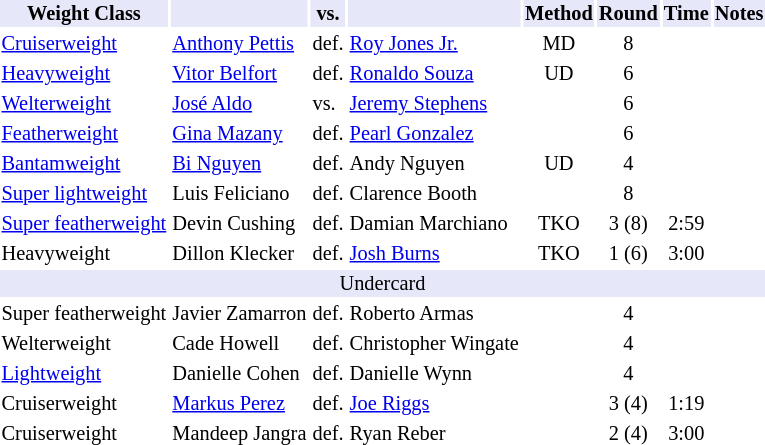<table class="toccolours" style="font-size: 85%;">
<tr>
<th style="background:#e6e8fa; color:#000; text-align:center;">Weight Class</th>
<th style="background:#e6e8fa; color:#000; text-align:center;"></th>
<th style="background:#e6e8fa; color:#000; text-align:center;">vs.</th>
<th style="background:#e6e8fa; color:#000; text-align:center;"></th>
<th style="background:#e6e8fa; color:#000; text-align:center;">Method</th>
<th style="background:#e6e8fa; color:#000; text-align:center;">Round</th>
<th style="background:#e6e8fa; color:#000; text-align:center;">Time</th>
<th style="background:#e6e8fa; color:#000; text-align:center;">Notes</th>
</tr>
<tr>
<td><a href='#'>Cruiserweight</a></td>
<td><a href='#'>Anthony Pettis</a></td>
<td>def.</td>
<td><a href='#'>Roy Jones Jr.</a></td>
<td align="center">MD</td>
<td align="center">8</td>
<td></td>
<td></td>
</tr>
<tr>
<td><a href='#'>Heavyweight</a></td>
<td><a href='#'>Vitor Belfort</a></td>
<td>def.</td>
<td><a href='#'>Ronaldo Souza</a></td>
<td align="center">UD</td>
<td align="center">6</td>
<td></td>
<td></td>
</tr>
<tr>
<td><a href='#'>Welterweight</a></td>
<td><a href='#'>José Aldo</a></td>
<td>vs.</td>
<td><a href='#'>Jeremy Stephens</a></td>
<td align="center"></td>
<td align="center">6</td>
<td></td>
<td></td>
</tr>
<tr>
<td><a href='#'>Featherweight</a></td>
<td><a href='#'>Gina Mazany</a></td>
<td>def.</td>
<td><a href='#'>Pearl Gonzalez</a></td>
<td align="center"></td>
<td align="center">6</td>
<td></td>
<td></td>
</tr>
<tr>
<td><a href='#'>Bantamweight</a></td>
<td><a href='#'>Bi Nguyen</a></td>
<td>def.</td>
<td>Andy Nguyen</td>
<td align="center">UD</td>
<td align="center">4</td>
<td></td>
<td></td>
</tr>
<tr>
<td><a href='#'>Super lightweight</a></td>
<td>Luis Feliciano</td>
<td>def.</td>
<td>Clarence Booth</td>
<td align="center"></td>
<td align="center">8</td>
</tr>
<tr>
<td><a href='#'>Super featherweight</a></td>
<td>Devin Cushing</td>
<td>def.</td>
<td>Damian Marchiano</td>
<td align="center">TKO</td>
<td align="center">3 (8)</td>
<td align="center">2:59</td>
<td></td>
</tr>
<tr>
<td>Heavyweight</td>
<td>Dillon Klecker</td>
<td>def.</td>
<td><a href='#'>Josh Burns</a></td>
<td align="center">TKO</td>
<td align="center">1 (6)</td>
<td align="center">3:00</td>
<td></td>
</tr>
<tr>
<td style="background:#e6e8fa; color:#000; text-align="center" align="center" colspan="8">Undercard</td>
</tr>
<tr>
<td>Super featherweight</td>
<td>Javier Zamarron</td>
<td>def.</td>
<td>Roberto Armas</td>
<td align="center"></td>
<td align="center">4</td>
<td></td>
<td></td>
</tr>
<tr>
<td>Welterweight</td>
<td>Cade Howell</td>
<td>def.</td>
<td>Christopher Wingate</td>
<td align="center"></td>
<td align="center">4</td>
<td></td>
<td></td>
</tr>
<tr>
<td><a href='#'>Lightweight</a></td>
<td>Danielle Cohen</td>
<td>def.</td>
<td>Danielle Wynn</td>
<td align="center"></td>
<td align="center">4</td>
<td></td>
<td></td>
</tr>
<tr>
<td>Cruiserweight</td>
<td><a href='#'>Markus Perez</a></td>
<td>def.</td>
<td><a href='#'>Joe Riggs</a></td>
<td align="center"></td>
<td align="center">3 (4)</td>
<td align="center">1:19</td>
<td></td>
</tr>
<tr>
<td>Cruiserweight</td>
<td>Mandeep Jangra</td>
<td>def.</td>
<td>Ryan Reber</td>
<td align="center"></td>
<td align="center">2 (4)</td>
<td align="center">3:00</td>
<td></td>
</tr>
</table>
